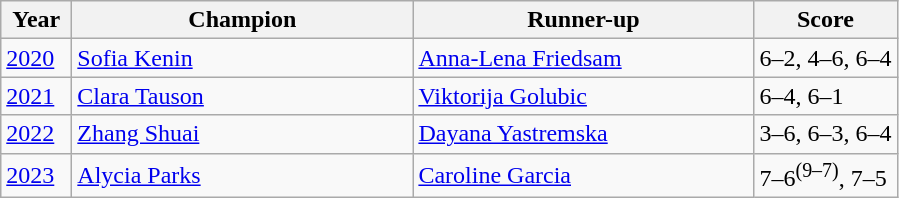<table class="wikitable">
<tr>
<th style="width:40px">Year</th>
<th style="width:220px">Champion</th>
<th style="width:220px">Runner-up</th>
<th class="unsortable">Score</th>
</tr>
<tr>
<td><a href='#'>2020</a></td>
<td> <a href='#'>Sofia Kenin</a></td>
<td> <a href='#'>Anna-Lena Friedsam</a></td>
<td>6–2, 4–6, 6–4</td>
</tr>
<tr>
<td><a href='#'>2021</a></td>
<td> <a href='#'>Clara Tauson</a></td>
<td> <a href='#'>Viktorija Golubic</a></td>
<td>6–4, 6–1</td>
</tr>
<tr>
<td><a href='#'>2022</a></td>
<td> <a href='#'>Zhang Shuai</a></td>
<td> <a href='#'>Dayana Yastremska</a></td>
<td>3–6, 6–3, 6–4</td>
</tr>
<tr>
<td><a href='#'>2023</a></td>
<td> <a href='#'>Alycia Parks</a></td>
<td> <a href='#'>Caroline Garcia</a></td>
<td>7–6<sup>(9–7)</sup>, 7–5</td>
</tr>
</table>
